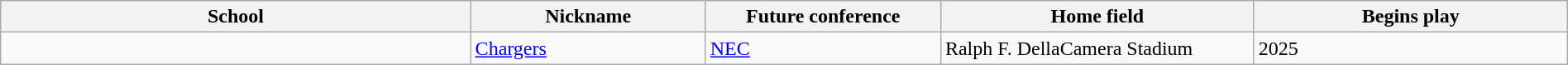<table class="wikitable sortable" style="width:100%;">
<tr valign=baseline>
<th style="width:30%;">School</th>
<th style="width:15%;">Nickname</th>
<th style="width:15%;">Future conference</th>
<th style="width:20%;">Home field</th>
<th style="width:20%;">Begins play</th>
</tr>
<tr>
<td></td>
<td><a href='#'>Chargers</a></td>
<td><a href='#'>NEC</a></td>
<td>Ralph F. DellaCamera Stadium</td>
<td>2025</td>
</tr>
</table>
